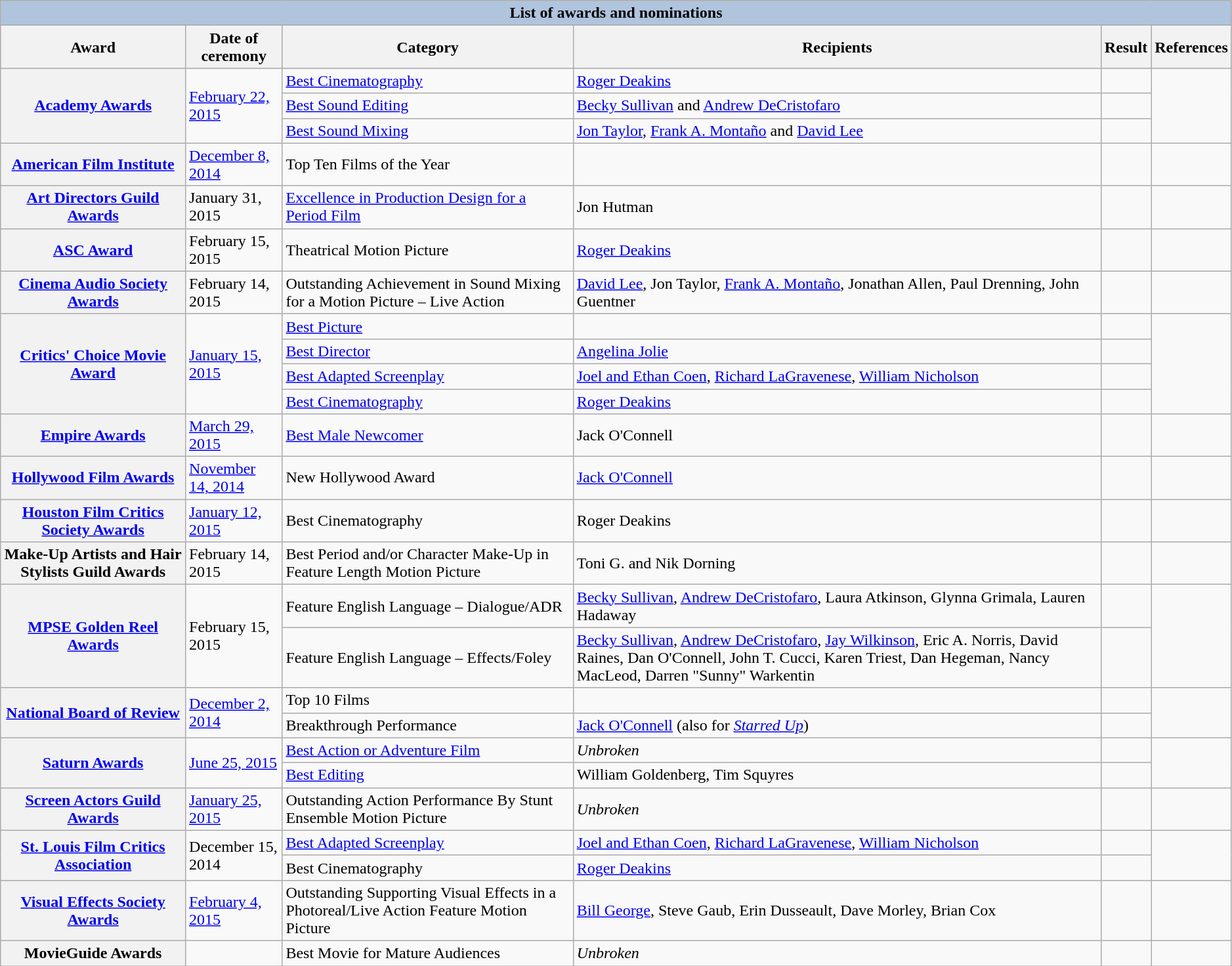<table class="wikitable sortable" width="99%">
<tr style="background:#ccc; text-align:center;">
<th colspan="6" style="background: LightSteelBlue;">List of awards and nominations</th>
</tr>
<tr style="background:#ccc; text-align:center;">
<th>Award</th>
<th>Date of ceremony</th>
<th>Category</th>
<th>Recipients</th>
<th>Result</th>
<th class="unsortable">References</th>
</tr>
<tr>
<th scope="row" rowspan="3"><a href='#'>Academy Awards</a></th>
<td rowspan=3><a href='#'>February 22, 2015</a></td>
<td><a href='#'>Best Cinematography</a></td>
<td><a href='#'>Roger Deakins</a></td>
<td></td>
<td style="text-align:center;" rowspan=3></td>
</tr>
<tr>
<td><a href='#'>Best Sound Editing</a></td>
<td><a href='#'>Becky Sullivan</a> and <a href='#'>Andrew DeCristofaro</a></td>
<td></td>
</tr>
<tr>
<td><a href='#'>Best Sound Mixing</a></td>
<td><a href='#'>Jon Taylor</a>, <a href='#'>Frank A. Montaño</a> and <a href='#'>David Lee</a></td>
<td></td>
</tr>
<tr>
<th scope="row"><a href='#'>American Film Institute</a></th>
<td rowspan=1><a href='#'>December 8, 2014</a></td>
<td>Top Ten Films of the Year</td>
<td></td>
<td></td>
<td style="text-align:center;"></td>
</tr>
<tr>
<th scope="row"><a href='#'>Art Directors Guild Awards</a></th>
<td>January 31, 2015</td>
<td><a href='#'>Excellence in Production Design for a Period Film</a></td>
<td>Jon Hutman</td>
<td></td>
<td style="text-align:center;"></td>
</tr>
<tr>
<th scope="row"><a href='#'>ASC Award</a></th>
<td>February 15, 2015</td>
<td>Theatrical Motion Picture</td>
<td><a href='#'>Roger Deakins</a></td>
<td></td>
<td style="text-align:center;"></td>
</tr>
<tr>
<th scope="row"><a href='#'>Cinema Audio Society Awards</a></th>
<td>February 14, 2015</td>
<td>Outstanding Achievement in Sound Mixing for a Motion Picture – Live Action</td>
<td><a href='#'>David Lee</a>, Jon Taylor, <a href='#'>Frank A. Montaño</a>, Jonathan Allen, Paul Drenning, John Guentner</td>
<td></td>
<td style="text-align:center;"></td>
</tr>
<tr>
<th !scope="row" rowspan="4"><a href='#'>Critics' Choice Movie Award</a></th>
<td rowspan=4><a href='#'>January 15, 2015</a></td>
<td><a href='#'>Best Picture</a></td>
<td></td>
<td></td>
<td style="text-align:center;" rowspan=4></td>
</tr>
<tr>
<td><a href='#'>Best Director</a></td>
<td><a href='#'>Angelina Jolie</a></td>
<td></td>
</tr>
<tr>
<td><a href='#'>Best Adapted Screenplay</a></td>
<td><a href='#'>Joel and Ethan Coen</a>, <a href='#'>Richard LaGravenese</a>, <a href='#'>William Nicholson</a></td>
<td></td>
</tr>
<tr>
<td><a href='#'>Best Cinematography</a></td>
<td><a href='#'>Roger Deakins</a></td>
<td></td>
</tr>
<tr>
<th scope="row"><a href='#'>Empire Awards</a></th>
<td><a href='#'>March 29, 2015</a></td>
<td><a href='#'>Best Male Newcomer</a></td>
<td>Jack O'Connell</td>
<td></td>
<td style="text-align:center;"></td>
</tr>
<tr>
<th scope="row"><a href='#'>Hollywood Film Awards</a></th>
<td><a href='#'>November 14, 2014</a></td>
<td>New Hollywood Award</td>
<td><a href='#'>Jack O'Connell</a></td>
<td></td>
<td style="text-align:center;"></td>
</tr>
<tr>
<th scope="row"><a href='#'>Houston Film Critics Society Awards</a></th>
<td><a href='#'>January 12, 2015</a></td>
<td>Best Cinematography</td>
<td>Roger Deakins</td>
<td></td>
<td style="text-align:center;"></td>
</tr>
<tr>
<th scope="row">Make-Up Artists and Hair Stylists Guild Awards</th>
<td>February 14, 2015</td>
<td>Best Period and/or Character   Make-Up in Feature Length Motion Picture</td>
<td>Toni G. and Nik Dorning</td>
<td></td>
<td style="text-align:center;"></td>
</tr>
<tr>
<th !scope="row" rowspan="2"><a href='#'>MPSE Golden Reel Awards</a></th>
<td rowspan=2>February 15, 2015</td>
<td>Feature English Language – Dialogue/ADR</td>
<td><a href='#'>Becky Sullivan</a>, <a href='#'>Andrew DeCristofaro</a>, Laura Atkinson, Glynna Grimala, Lauren Hadaway</td>
<td></td>
<td style="text-align:center;" rowspan=2></td>
</tr>
<tr>
<td>Feature English Language – Effects/Foley</td>
<td><a href='#'>Becky Sullivan</a>, <a href='#'>Andrew DeCristofaro</a>, <a href='#'>Jay Wilkinson</a>, Eric A. Norris, David Raines, Dan O'Connell, John T. Cucci, Karen Triest, Dan Hegeman, Nancy MacLeod, Darren "Sunny" Warkentin</td>
<td></td>
</tr>
<tr>
<th !scope="row" rowspan="2"><a href='#'>National Board of Review</a></th>
<td rowspan=2><a href='#'>December 2, 2014</a></td>
<td>Top 10 Films</td>
<td></td>
<td></td>
<td style="text-align:center;" rowspan=2></td>
</tr>
<tr>
<td>Breakthrough Performance</td>
<td><a href='#'>Jack O'Connell</a> (also for <em><a href='#'>Starred Up</a></em>)</td>
<td></td>
</tr>
<tr>
<th !scope="row" rowspan="2"><a href='#'>Saturn Awards</a></th>
<td rowspan=2><a href='#'>June 25, 2015</a></td>
<td><a href='#'>Best Action or Adventure Film</a></td>
<td><em>Unbroken</em></td>
<td></td>
<td style="text-align:center;" rowspan=2></td>
</tr>
<tr>
<td><a href='#'>Best Editing</a></td>
<td>William Goldenberg, Tim Squyres</td>
<td></td>
</tr>
<tr>
<th><a href='#'>Screen Actors Guild Awards</a></th>
<td><a href='#'>January 25, 2015</a></td>
<td>Outstanding Action Performance By Stunt Ensemble Motion Picture</td>
<td><em>Unbroken</em></td>
<td></td>
<td></td>
</tr>
<tr>
<th !scope="row" rowspan="2"><a href='#'>St. Louis Film Critics Association</a></th>
<td rowspan=2>December 15, 2014</td>
<td><a href='#'>Best Adapted Screenplay</a></td>
<td><a href='#'>Joel and Ethan Coen</a>, <a href='#'>Richard LaGravenese</a>, <a href='#'>William Nicholson</a></td>
<td></td>
<td style="text-align:center;" rowspan=2></td>
</tr>
<tr>
<td>Best Cinematography</td>
<td><a href='#'>Roger Deakins</a></td>
<td></td>
</tr>
<tr>
<th !scope="row"><a href='#'>Visual Effects Society Awards</a></th>
<td><a href='#'>February 4, 2015</a></td>
<td>Outstanding Supporting Visual Effects in a Photoreal/Live Action Feature Motion Picture</td>
<td><a href='#'>Bill George</a>, Steve Gaub, Erin Dusseault, Dave Morley, Brian Cox</td>
<td></td>
<td style="text-align:center;"></td>
</tr>
<tr>
<th>MovieGuide Awards</th>
<td></td>
<td>Best Movie for Mature Audiences</td>
<td><em>Unbroken</em></td>
<td></td>
<td></td>
</tr>
</table>
